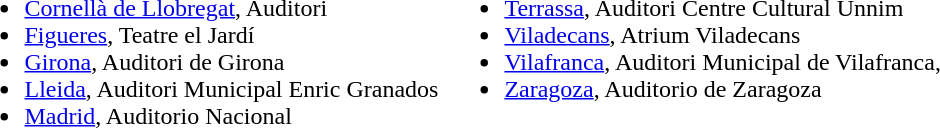<table>
<tr>
<td valign="top"><br><ul><li><a href='#'>Cornellà de Llobregat</a>, Auditori</li><li><a href='#'>Figueres</a>, Teatre el Jardí</li><li><a href='#'>Girona</a>, Auditori de Girona</li><li><a href='#'>Lleida</a>, Auditori Municipal Enric Granados</li><li><a href='#'>Madrid</a>, Auditorio Nacional</li></ul></td>
<td valign="top"><br><ul><li><a href='#'>Terrassa</a>, Auditori Centre Cultural Unnim</li><li><a href='#'>Viladecans</a>, Atrium Viladecans</li><li><a href='#'>Vilafranca</a>, Auditori Municipal de Vilafranca,</li><li><a href='#'>Zaragoza</a>, Auditorio de Zaragoza</li></ul></td>
</tr>
</table>
